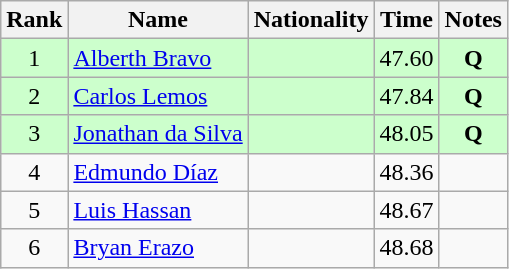<table class="wikitable sortable" style="text-align:center">
<tr>
<th>Rank</th>
<th>Name</th>
<th>Nationality</th>
<th>Time</th>
<th>Notes</th>
</tr>
<tr bgcolor=ccffcc>
<td align=center>1</td>
<td align=left><a href='#'>Alberth Bravo</a></td>
<td align=left></td>
<td>47.60</td>
<td><strong>Q</strong></td>
</tr>
<tr bgcolor=ccffcc>
<td align=center>2</td>
<td align=left><a href='#'>Carlos Lemos</a></td>
<td align=left></td>
<td>47.84</td>
<td><strong>Q</strong></td>
</tr>
<tr bgcolor=ccffcc>
<td align=center>3</td>
<td align=left><a href='#'>Jonathan da Silva</a></td>
<td align=left></td>
<td>48.05</td>
<td><strong>Q</strong></td>
</tr>
<tr>
<td align=center>4</td>
<td align=left><a href='#'>Edmundo Díaz</a></td>
<td align=left></td>
<td>48.36</td>
<td></td>
</tr>
<tr>
<td align=center>5</td>
<td align=left><a href='#'>Luis Hassan</a></td>
<td align=left></td>
<td>48.67</td>
<td></td>
</tr>
<tr>
<td align=center>6</td>
<td align=left><a href='#'>Bryan Erazo</a></td>
<td align=left></td>
<td>48.68</td>
<td></td>
</tr>
</table>
